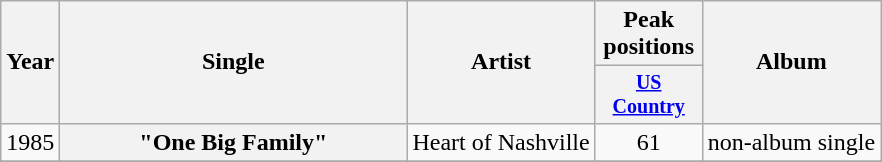<table class="wikitable plainrowheaders" style="text-align:center;">
<tr>
<th rowspan="2">Year</th>
<th rowspan="2" style="width:14em;">Single</th>
<th rowspan="2">Artist</th>
<th>Peak positions</th>
<th rowspan="2">Album</th>
</tr>
<tr style="font-size:smaller;">
<th width="65"><a href='#'>US Country</a><br></th>
</tr>
<tr>
<td>1985</td>
<th scope="row">"One Big Family"</th>
<td>Heart of Nashville</td>
<td>61</td>
<td align="left">non-album single</td>
</tr>
<tr>
</tr>
</table>
